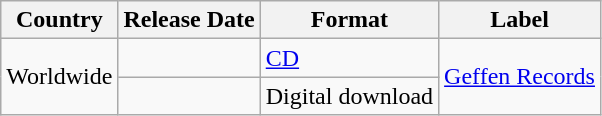<table class="wikitable">
<tr>
<th>Country</th>
<th>Release Date</th>
<th>Format</th>
<th>Label</th>
</tr>
<tr>
<td rowspan="2">Worldwide</td>
<td></td>
<td><a href='#'>CD</a></td>
<td rowspan="2"><a href='#'>Geffen Records</a></td>
</tr>
<tr>
<td></td>
<td>Digital download</td>
</tr>
</table>
